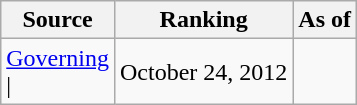<table class="wikitable" style="text-align:center">
<tr>
<th>Source</th>
<th>Ranking</th>
<th>As of</th>
</tr>
<tr>
<td align=left><a href='#'>Governing</a><br>| </td>
<td>October 24, 2012</td>
</tr>
</table>
